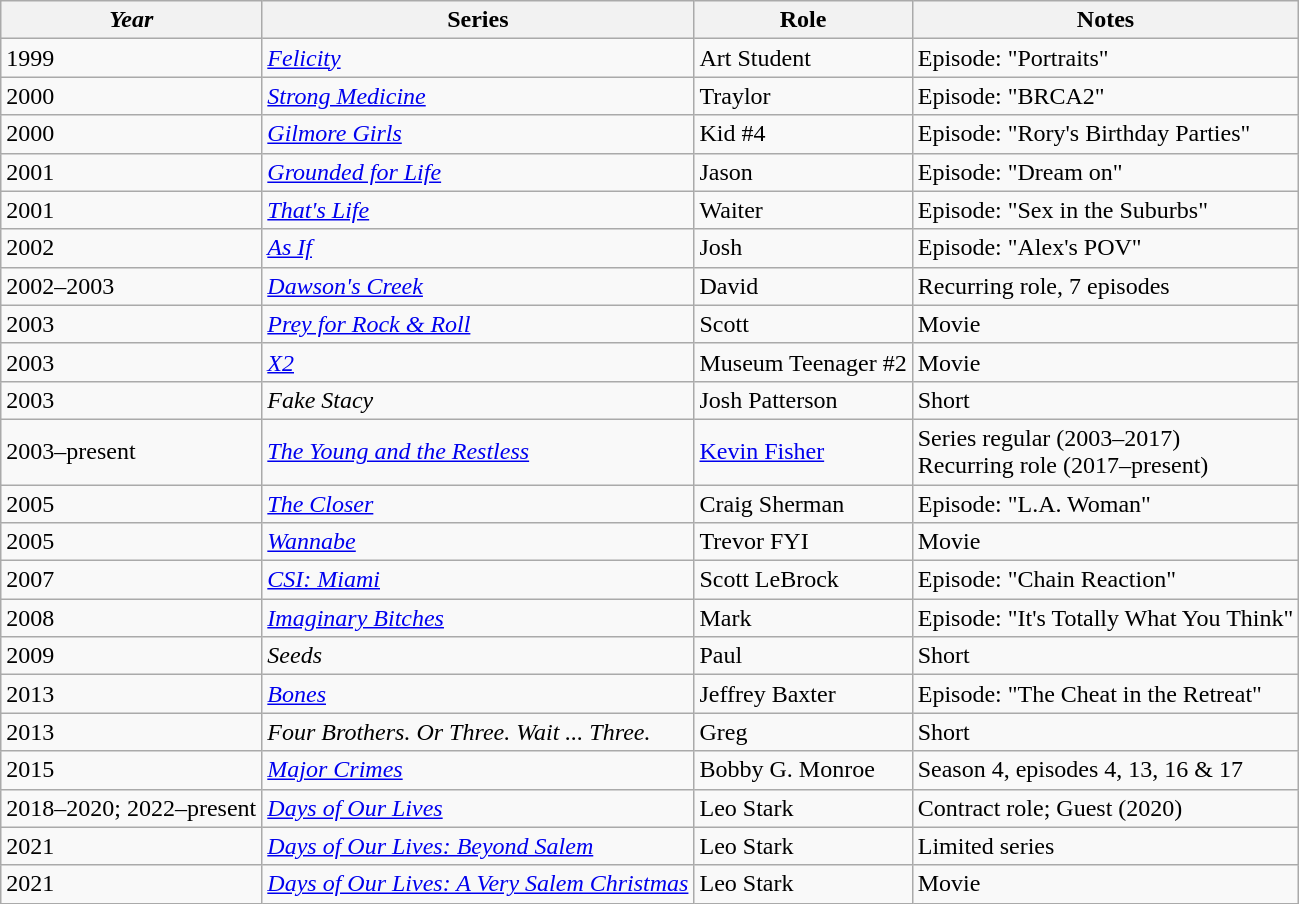<table class="wikitable sortable">
<tr>
<th><em>Year</em></th>
<th>Series</th>
<th>Role</th>
<th>Notes</th>
</tr>
<tr>
<td>1999</td>
<td><em><a href='#'>Felicity</a></em></td>
<td>Art Student</td>
<td>Episode: "Portraits"</td>
</tr>
<tr>
<td>2000</td>
<td><em><a href='#'>Strong Medicine</a></em></td>
<td>Traylor</td>
<td>Episode: "BRCA2"</td>
</tr>
<tr>
<td>2000</td>
<td><em><a href='#'>Gilmore Girls</a></em></td>
<td>Kid #4</td>
<td>Episode: "Rory's Birthday Parties"</td>
</tr>
<tr>
<td>2001</td>
<td><em><a href='#'>Grounded for Life</a></em></td>
<td>Jason</td>
<td>Episode: "Dream on"</td>
</tr>
<tr>
<td>2001</td>
<td><em><a href='#'>That's Life</a></em></td>
<td>Waiter</td>
<td>Episode: "Sex in the Suburbs"</td>
</tr>
<tr>
<td>2002</td>
<td><em><a href='#'>As If</a></em></td>
<td>Josh</td>
<td>Episode: "Alex's POV"</td>
</tr>
<tr>
<td>2002–2003</td>
<td><em><a href='#'>Dawson's Creek</a></em></td>
<td>David</td>
<td>Recurring role, 7 episodes</td>
</tr>
<tr>
<td>2003</td>
<td><em><a href='#'>Prey for Rock & Roll</a></em></td>
<td>Scott</td>
<td>Movie</td>
</tr>
<tr>
<td>2003</td>
<td><em><a href='#'>X2</a></em></td>
<td>Museum Teenager #2</td>
<td>Movie</td>
</tr>
<tr>
<td>2003</td>
<td><em>Fake Stacy</em></td>
<td>Josh Patterson</td>
<td>Short</td>
</tr>
<tr>
<td>2003–present</td>
<td><em><a href='#'>The Young and the Restless</a></em></td>
<td><a href='#'>Kevin Fisher</a></td>
<td>Series regular (2003–2017) <br> Recurring role (2017–present)</td>
</tr>
<tr>
<td>2005</td>
<td><em><a href='#'>The Closer</a></em></td>
<td>Craig Sherman</td>
<td>Episode: "L.A. Woman"</td>
</tr>
<tr>
<td>2005</td>
<td><em><a href='#'>Wannabe</a></em></td>
<td>Trevor FYI</td>
<td>Movie</td>
</tr>
<tr>
<td>2007</td>
<td><em><a href='#'>CSI: Miami</a></em></td>
<td>Scott LeBrock</td>
<td>Episode: "Chain Reaction"</td>
</tr>
<tr>
<td>2008</td>
<td><em><a href='#'>Imaginary Bitches</a></em></td>
<td>Mark</td>
<td>Episode: "It's Totally What You Think"</td>
</tr>
<tr>
<td>2009</td>
<td><em>Seeds</em></td>
<td>Paul</td>
<td>Short</td>
</tr>
<tr>
<td>2013</td>
<td><em><a href='#'>Bones</a></em></td>
<td>Jeffrey Baxter</td>
<td>Episode: "The Cheat in the Retreat"</td>
</tr>
<tr>
<td>2013</td>
<td><em>Four Brothers. Or Three. Wait ... Three.</em></td>
<td>Greg</td>
<td>Short</td>
</tr>
<tr>
<td>2015</td>
<td><em><a href='#'>Major Crimes</a></em></td>
<td>Bobby G. Monroe</td>
<td>Season 4, episodes 4, 13, 16 & 17 </td>
</tr>
<tr>
<td>2018–2020; 2022–present</td>
<td><em><a href='#'>Days of Our Lives</a></em></td>
<td>Leo Stark</td>
<td>Contract role; Guest (2020)</td>
</tr>
<tr>
<td>2021</td>
<td><em><a href='#'>Days of Our Lives: Beyond Salem</a></em></td>
<td>Leo Stark</td>
<td>Limited series</td>
</tr>
<tr>
<td>2021</td>
<td><em><a href='#'>Days of Our Lives: A Very Salem Christmas</a></em></td>
<td>Leo Stark</td>
<td>Movie</td>
</tr>
</table>
